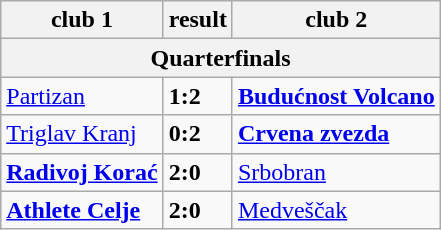<table class="wikitable">
<tr>
<th>club 1</th>
<th>result</th>
<th>club 2</th>
</tr>
<tr>
<th colspan="3">Quarterfinals</th>
</tr>
<tr>
<td> <a href='#'>Partizan</a></td>
<td><strong>1:2</strong></td>
<td> <strong><a href='#'>Budućnost Volcano</a></strong></td>
</tr>
<tr>
<td> <a href='#'>Triglav Kranj</a></td>
<td><strong>0:2</strong></td>
<td> <strong><a href='#'>Crvena zvezda</a></strong></td>
</tr>
<tr>
<td> <strong><a href='#'>Radivoj Korać</a></strong></td>
<td><strong>2:0</strong></td>
<td> <a href='#'>Srbobran</a></td>
</tr>
<tr>
<td> <strong><a href='#'>Athlete Celje</a></strong></td>
<td><strong>2:0</strong></td>
<td> <a href='#'>Medveščak</a></td>
</tr>
</table>
